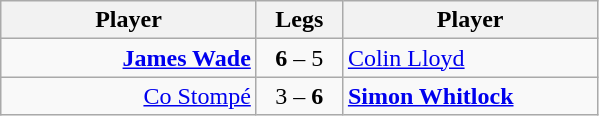<table class=wikitable style="text-align:center">
<tr>
<th width=163>Player</th>
<th width=50>Legs</th>
<th width=163>Player</th>
</tr>
<tr align=left>
<td align=right><strong><a href='#'>James Wade</a></strong> </td>
<td align=center><strong>6</strong> – 5</td>
<td> <a href='#'>Colin Lloyd</a></td>
</tr>
<tr align=left>
<td align=right><a href='#'>Co Stompé</a> </td>
<td align=center>3 – <strong>6</strong></td>
<td> <strong><a href='#'>Simon Whitlock</a></strong></td>
</tr>
</table>
